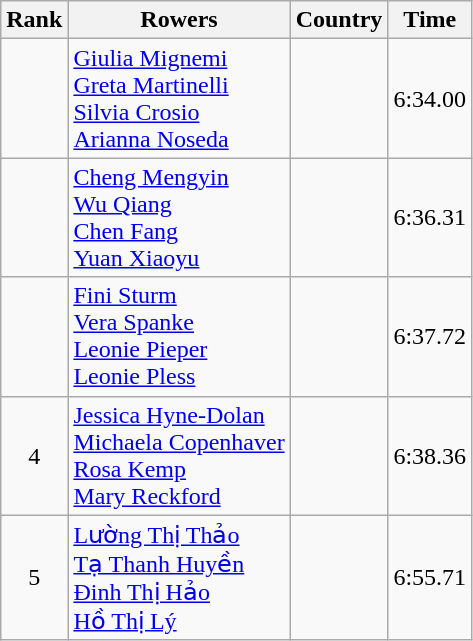<table class="wikitable" style="text-align:center">
<tr>
<th>Rank</th>
<th>Rowers</th>
<th>Country</th>
<th>Time</th>
</tr>
<tr>
<td></td>
<td align="left"><a href='#'>Giulia Mignemi</a><br><a href='#'>Greta Martinelli</a><br><a href='#'>Silvia Crosio</a><br><a href='#'>Arianna Noseda</a></td>
<td align="left"></td>
<td>6:34.00</td>
</tr>
<tr>
<td></td>
<td align="left"><a href='#'>Cheng Mengyin</a><br><a href='#'>Wu Qiang</a><br><a href='#'>Chen Fang</a><br><a href='#'>Yuan Xiaoyu</a></td>
<td align="left"></td>
<td>6:36.31</td>
</tr>
<tr>
<td></td>
<td align="left"><a href='#'>Fini Sturm</a><br><a href='#'>Vera Spanke</a><br><a href='#'>Leonie Pieper</a><br><a href='#'>Leonie Pless</a></td>
<td align="left"></td>
<td>6:37.72</td>
</tr>
<tr>
<td>4</td>
<td align="left"><a href='#'>Jessica Hyne-Dolan</a><br><a href='#'>Michaela Copenhaver</a><br><a href='#'>Rosa Kemp</a><br><a href='#'>Mary Reckford</a></td>
<td align="left"></td>
<td>6:38.36</td>
</tr>
<tr>
<td>5</td>
<td align="left"><a href='#'>Lường Thị Thảo</a><br><a href='#'>Tạ Thanh Huyền</a><br><a href='#'>Đinh Thị Hảo</a><br><a href='#'>Hồ Thị Lý</a></td>
<td align="left"></td>
<td>6:55.71</td>
</tr>
</table>
